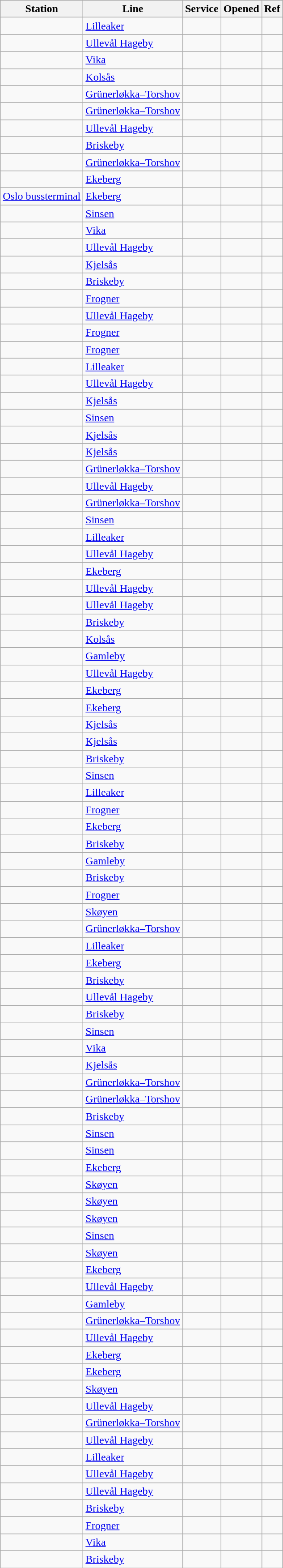<table class="wikitable sortable">
<tr>
<th>Station</th>
<th>Line</th>
<th class="unsortable">Service</th>
<th>Opened</th>
<th class="unsortable">Ref</th>
</tr>
<tr>
<td></td>
<td><a href='#'>Lilleaker</a></td>
<td></td>
<td align=right></td>
<td></td>
</tr>
<tr>
<td></td>
<td><a href='#'>Ullevål Hageby</a></td>
<td> </td>
<td align=right></td>
<td></td>
</tr>
<tr>
<td></td>
<td><a href='#'>Vika</a></td>
<td></td>
<td align=right></td>
<td></td>
</tr>
<tr>
<td></td>
<td><a href='#'>Kolsås</a></td>
<td></td>
<td></td>
<td></td>
</tr>
<tr>
<td></td>
<td><a href='#'>Grünerløkka–Torshov</a></td>
<td>  </td>
<td align=right></td>
<td></td>
</tr>
<tr>
<td></td>
<td><a href='#'>Grünerløkka–Torshov</a></td>
<td>  </td>
<td align=right></td>
<td></td>
</tr>
<tr>
<td></td>
<td><a href='#'>Ullevål Hageby</a></td>
<td> </td>
<td align=right></td>
<td></td>
</tr>
<tr>
<td></td>
<td><a href='#'>Briskeby</a></td>
<td></td>
<td align=right></td>
<td></td>
</tr>
<tr>
<td></td>
<td><a href='#'>Grünerløkka–Torshov</a></td>
<td>   </td>
<td align=right></td>
<td></td>
</tr>
<tr>
<td></td>
<td><a href='#'>Ekeberg</a></td>
<td> </td>
<td align=right></td>
<td></td>
</tr>
<tr>
<td><a href='#'>Oslo bussterminal</a></td>
<td><a href='#'>Ekeberg</a></td>
<td> </td>
<td align=right></td>
<td></td>
</tr>
<tr>
<td></td>
<td><a href='#'>Sinsen</a></td>
<td></td>
<td align=right></td>
<td></td>
</tr>
<tr>
<td></td>
<td><a href='#'>Vika</a></td>
<td></td>
<td align=right></td>
<td></td>
</tr>
<tr>
<td></td>
<td><a href='#'>Ullevål Hageby</a></td>
<td> </td>
<td align=right></td>
<td></td>
</tr>
<tr>
<td></td>
<td><a href='#'>Kjelsås</a></td>
<td> </td>
<td align=right></td>
<td></td>
</tr>
<tr>
<td></td>
<td><a href='#'>Briskeby</a></td>
<td>  </td>
<td align=right></td>
<td></td>
</tr>
<tr>
<td></td>
<td><a href='#'>Frogner</a></td>
<td></td>
<td align=right></td>
<td></td>
</tr>
<tr>
<td></td>
<td><a href='#'>Ullevål Hageby</a></td>
<td> </td>
<td align=right></td>
<td></td>
</tr>
<tr>
<td></td>
<td><a href='#'>Frogner</a></td>
<td></td>
<td align=right></td>
<td></td>
</tr>
<tr>
<td></td>
<td><a href='#'>Frogner</a></td>
<td></td>
<td align=right></td>
<td></td>
</tr>
<tr>
<td></td>
<td><a href='#'>Lilleaker</a></td>
<td></td>
<td align=right></td>
<td></td>
</tr>
<tr>
<td></td>
<td><a href='#'>Ullevål Hageby</a></td>
<td> </td>
<td align=right></td>
<td></td>
</tr>
<tr>
<td></td>
<td><a href='#'>Kjelsås</a></td>
<td> </td>
<td align=right></td>
<td></td>
</tr>
<tr>
<td></td>
<td><a href='#'>Sinsen</a></td>
<td> </td>
<td align=right></td>
<td></td>
</tr>
<tr>
<td></td>
<td><a href='#'>Kjelsås</a></td>
<td> </td>
<td align=right></td>
<td></td>
</tr>
<tr>
<td></td>
<td><a href='#'>Kjelsås</a></td>
<td> </td>
<td align=right></td>
<td></td>
</tr>
<tr>
<td></td>
<td><a href='#'>Grünerløkka–Torshov</a></td>
<td>  </td>
<td align=right></td>
<td></td>
</tr>
<tr>
<td></td>
<td><a href='#'>Ullevål Hageby</a></td>
<td>  </td>
<td align=right></td>
<td></td>
</tr>
<tr>
<td></td>
<td><a href='#'>Grünerløkka–Torshov</a></td>
<td>   </td>
<td align=right></td>
<td></td>
</tr>
<tr>
<td></td>
<td><a href='#'>Sinsen</a></td>
<td></td>
<td align=right></td>
<td></td>
</tr>
<tr>
<td></td>
<td><a href='#'>Lilleaker</a></td>
<td></td>
<td align=right></td>
<td></td>
</tr>
<tr>
<td></td>
<td><a href='#'>Ullevål Hageby</a></td>
<td>  </td>
<td align=right></td>
<td></td>
</tr>
<tr>
<td></td>
<td><a href='#'>Ekeberg</a></td>
<td> </td>
<td align=right></td>
<td></td>
</tr>
<tr>
<td></td>
<td><a href='#'>Ullevål Hageby</a></td>
<td>  </td>
<td align=right></td>
<td></td>
</tr>
<tr>
<td></td>
<td><a href='#'>Ullevål Hageby</a></td>
<td>  </td>
<td align=right></td>
<td></td>
</tr>
<tr>
<td></td>
<td><a href='#'>Briskeby</a></td>
<td></td>
<td align=right></td>
<td></td>
</tr>
<tr>
<td></td>
<td><a href='#'>Kolsås</a></td>
<td></td>
<td></td>
<td></td>
</tr>
<tr>
<td></td>
<td><a href='#'>Gamleby</a></td>
<td>   </td>
<td align=right></td>
<td></td>
</tr>
<tr>
<td></td>
<td><a href='#'>Ullevål Hageby</a></td>
<td> </td>
<td align=right></td>
<td></td>
</tr>
<tr>
<td></td>
<td><a href='#'>Ekeberg</a></td>
<td> </td>
<td align=right></td>
<td></td>
</tr>
<tr>
<td></td>
<td><a href='#'>Ekeberg</a></td>
<td> </td>
<td align=right></td>
<td><br></td>
</tr>
<tr>
<td></td>
<td><a href='#'>Kjelsås</a></td>
<td> </td>
<td align=right></td>
<td></td>
</tr>
<tr>
<td></td>
<td><a href='#'>Kjelsås</a></td>
<td> </td>
<td align=right></td>
<td></td>
</tr>
<tr>
<td></td>
<td><a href='#'>Briskeby</a></td>
<td>  </td>
<td align=right></td>
<td></td>
</tr>
<tr>
<td></td>
<td><a href='#'>Sinsen</a></td>
<td></td>
<td align=right></td>
<td></td>
</tr>
<tr>
<td></td>
<td><a href='#'>Lilleaker</a></td>
<td></td>
<td align=right></td>
<td></td>
</tr>
<tr>
<td></td>
<td><a href='#'>Frogner</a></td>
<td></td>
<td align=right></td>
<td></td>
</tr>
<tr>
<td></td>
<td><a href='#'>Ekeberg</a></td>
<td> </td>
<td align=right></td>
<td></td>
</tr>
<tr>
<td></td>
<td><a href='#'>Briskeby</a></td>
<td>  </td>
<td align=right></td>
<td></td>
</tr>
<tr>
<td></td>
<td><a href='#'>Gamleby</a></td>
<td> </td>
<td align=right></td>
<td></td>
</tr>
<tr>
<td></td>
<td><a href='#'>Briskeby</a></td>
<td> </td>
<td align=right></td>
<td></td>
</tr>
<tr>
<td></td>
<td><a href='#'>Frogner</a></td>
<td></td>
<td align=right></td>
<td></td>
</tr>
<tr>
<td></td>
<td><a href='#'>Skøyen</a></td>
<td></td>
<td align=right></td>
<td><br></td>
</tr>
<tr>
<td></td>
<td><a href='#'>Grünerløkka–Torshov</a></td>
<td>  </td>
<td align=right></td>
<td></td>
</tr>
<tr>
<td></td>
<td><a href='#'>Lilleaker</a></td>
<td></td>
<td></td>
<td></td>
</tr>
<tr>
<td></td>
<td><a href='#'>Ekeberg</a></td>
<td> </td>
<td align=right></td>
<td></td>
</tr>
<tr>
<td></td>
<td><a href='#'>Briskeby</a></td>
<td></td>
<td align=right></td>
<td></td>
</tr>
<tr>
<td></td>
<td><a href='#'>Ullevål Hageby</a></td>
<td> </td>
<td align=right></td>
<td></td>
</tr>
<tr>
<td></td>
<td><a href='#'>Briskeby</a></td>
<td> </td>
<td align=right></td>
<td></td>
</tr>
<tr>
<td></td>
<td><a href='#'>Sinsen</a></td>
<td></td>
<td align=right></td>
<td></td>
</tr>
<tr>
<td></td>
<td><a href='#'>Vika</a></td>
<td></td>
<td align=right></td>
<td></td>
</tr>
<tr>
<td></td>
<td><a href='#'>Kjelsås</a></td>
<td> </td>
<td align=right></td>
<td></td>
</tr>
<tr>
<td></td>
<td><a href='#'>Grünerløkka–Torshov</a></td>
<td>  </td>
<td align=right></td>
<td></td>
</tr>
<tr>
<td></td>
<td><a href='#'>Grünerløkka–Torshov</a></td>
<td>  </td>
<td align=right></td>
<td></td>
</tr>
<tr>
<td></td>
<td><a href='#'>Briskeby</a></td>
<td> </td>
<td align=right></td>
<td></td>
</tr>
<tr>
<td></td>
<td><a href='#'>Sinsen</a></td>
<td></td>
<td align=right></td>
<td></td>
</tr>
<tr>
<td></td>
<td><a href='#'>Sinsen</a></td>
<td></td>
<td align=right></td>
<td></td>
</tr>
<tr>
<td></td>
<td><a href='#'>Ekeberg</a></td>
<td> </td>
<td align=right></td>
<td></td>
</tr>
<tr>
<td></td>
<td><a href='#'>Skøyen</a></td>
<td></td>
<td align=right></td>
<td></td>
</tr>
<tr>
<td></td>
<td><a href='#'>Skøyen</a></td>
<td></td>
<td align=right></td>
<td></td>
</tr>
<tr>
<td></td>
<td><a href='#'>Skøyen</a></td>
<td></td>
<td align=right></td>
<td><br></td>
</tr>
<tr>
<td></td>
<td><a href='#'>Sinsen</a></td>
<td></td>
<td align=right></td>
<td></td>
</tr>
<tr>
<td></td>
<td><a href='#'>Skøyen</a></td>
<td> </td>
<td align=right></td>
<td></td>
</tr>
<tr>
<td></td>
<td><a href='#'>Ekeberg</a></td>
<td> </td>
<td align=right></td>
<td></td>
</tr>
<tr>
<td></td>
<td><a href='#'>Ullevål Hageby</a></td>
<td> </td>
<td align=right></td>
<td></td>
</tr>
<tr>
<td></td>
<td><a href='#'>Gamleby</a></td>
<td> </td>
<td align=right></td>
<td></td>
</tr>
<tr>
<td></td>
<td><a href='#'>Grünerløkka–Torshov</a></td>
<td>  </td>
<td align=right></td>
<td></td>
</tr>
<tr>
<td></td>
<td><a href='#'>Ullevål Hageby</a></td>
<td>  </td>
<td align=right></td>
<td></td>
</tr>
<tr>
<td></td>
<td><a href='#'>Ekeberg</a></td>
<td> </td>
<td align=right></td>
<td></td>
</tr>
<tr>
<td></td>
<td><a href='#'>Ekeberg</a></td>
<td> </td>
<td align=right></td>
<td></td>
</tr>
<tr>
<td></td>
<td><a href='#'>Skøyen</a></td>
<td></td>
<td align=right></td>
<td></td>
</tr>
<tr>
<td></td>
<td><a href='#'>Ullevål Hageby</a></td>
<td>  </td>
<td align=right></td>
<td></td>
</tr>
<tr>
<td></td>
<td><a href='#'>Grünerløkka–Torshov</a></td>
<td>  </td>
<td align=right></td>
<td></td>
</tr>
<tr>
<td></td>
<td><a href='#'>Ullevål Hageby</a></td>
<td>  </td>
<td align=right></td>
<td></td>
</tr>
<tr>
<td></td>
<td><a href='#'>Lilleaker</a></td>
<td></td>
<td align=right></td>
<td></td>
</tr>
<tr>
<td></td>
<td><a href='#'>Ullevål Hageby</a></td>
<td> </td>
<td align=right></td>
<td></td>
</tr>
<tr>
<td></td>
<td><a href='#'>Ullevål Hageby</a></td>
<td> </td>
<td align=right></td>
<td></td>
</tr>
<tr>
<td></td>
<td><a href='#'>Briskeby</a></td>
<td></td>
<td align=right></td>
<td></td>
</tr>
<tr>
<td></td>
<td><a href='#'>Frogner</a></td>
<td></td>
<td align=right></td>
<td></td>
</tr>
<tr>
<td></td>
<td><a href='#'>Vika</a></td>
<td></td>
<td align=right></td>
<td><br></td>
</tr>
<tr>
<td></td>
<td><a href='#'>Briskeby</a></td>
<td>  </td>
<td align=right></td>
<td></td>
</tr>
</table>
